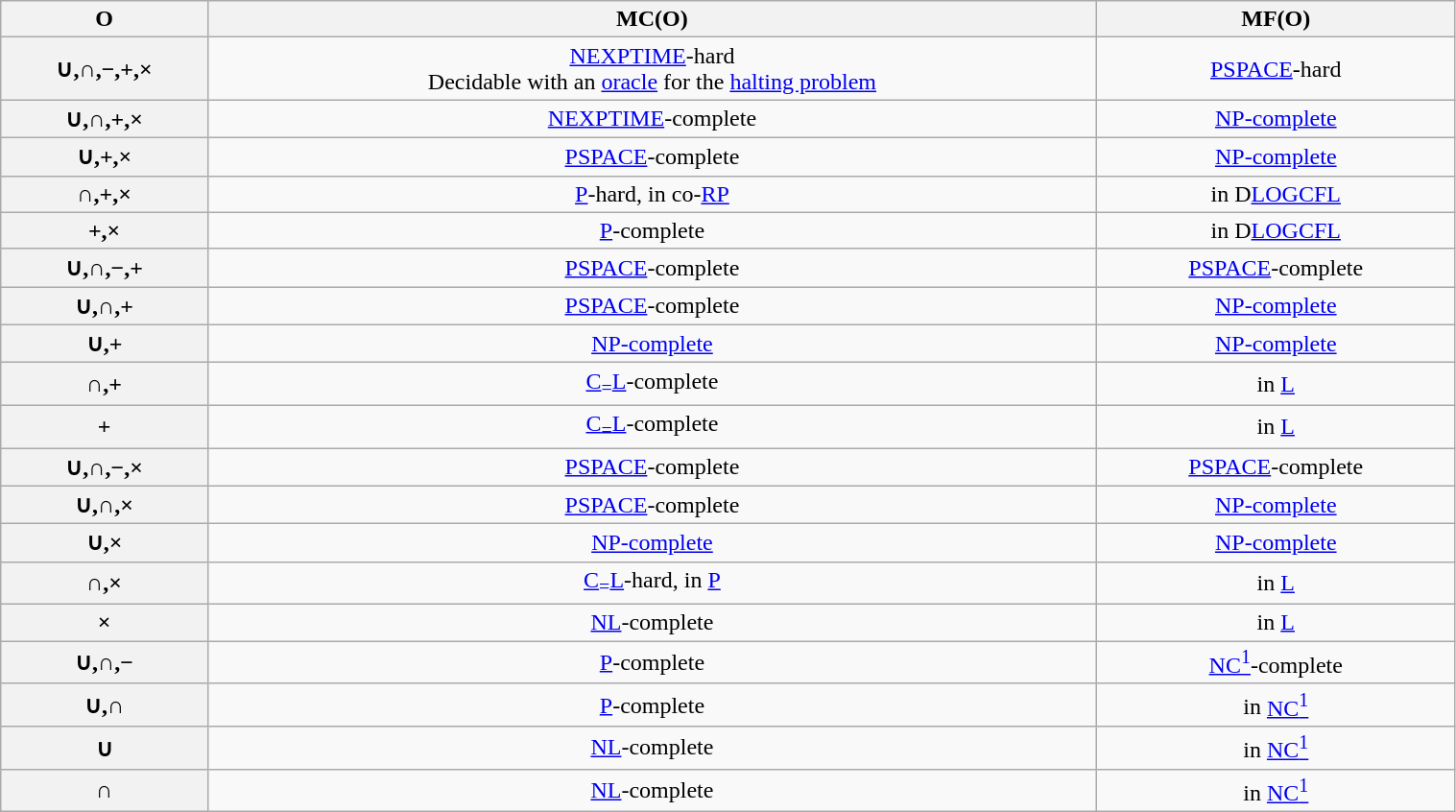<table class="wikitable" style="text-align:center; width:80%;">
<tr>
<th scope=col>O</th>
<th scope=col>MC(O)</th>
<th scope=col>MF(O)</th>
</tr>
<tr>
<th scope=row>∪,∩,−,+,×</th>
<td><a href='#'>NEXPTIME</a>-hard<br>Decidable with an <a href='#'>oracle</a> for the <a href='#'>halting problem</a></td>
<td><a href='#'>PSPACE</a>-hard</td>
</tr>
<tr>
<th scope=row>∪,∩,+,×</th>
<td><a href='#'>NEXPTIME</a>-complete</td>
<td><a href='#'>NP-complete</a></td>
</tr>
<tr>
<th scope=row>∪,+,×</th>
<td><a href='#'>PSPACE</a>-complete</td>
<td><a href='#'>NP-complete</a></td>
</tr>
<tr>
<th scope=row>∩,+,×</th>
<td><a href='#'>P</a>-hard, in co-<a href='#'>RP</a></td>
<td>in D<a href='#'>LOGCFL</a></td>
</tr>
<tr>
<th scope=row>+,×</th>
<td><a href='#'>P</a>-complete</td>
<td>in D<a href='#'>LOGCFL</a></td>
</tr>
<tr>
<th scope=row>∪,∩,−,+</th>
<td><a href='#'>PSPACE</a>-complete</td>
<td><a href='#'>PSPACE</a>-complete</td>
</tr>
<tr>
<th scope=row>∪,∩,+</th>
<td><a href='#'>PSPACE</a>-complete</td>
<td><a href='#'>NP-complete</a></td>
</tr>
<tr>
<th scope=row>∪,+</th>
<td><a href='#'>NP-complete</a></td>
<td><a href='#'>NP-complete</a></td>
</tr>
<tr>
<th scope=row>∩,+</th>
<td><a href='#'>C<sub>=</sub>L</a>-complete</td>
<td>in <a href='#'>L</a></td>
</tr>
<tr>
<th scope=row>+</th>
<td><a href='#'>C<sub>=</sub>L</a>-complete</td>
<td>in <a href='#'>L</a></td>
</tr>
<tr>
<th scope=row>∪,∩,−,×</th>
<td><a href='#'>PSPACE</a>-complete</td>
<td><a href='#'>PSPACE</a>-complete</td>
</tr>
<tr>
<th scope=row>∪,∩,×</th>
<td><a href='#'>PSPACE</a>-complete</td>
<td><a href='#'>NP-complete</a></td>
</tr>
<tr>
<th scope=row>∪,×</th>
<td><a href='#'>NP-complete</a></td>
<td><a href='#'>NP-complete</a></td>
</tr>
<tr>
<th scope=row>∩,×</th>
<td><a href='#'>C<sub>=</sub>L</a>-hard, in <a href='#'>P</a></td>
<td>in <a href='#'>L</a></td>
</tr>
<tr>
<th scope=row>×</th>
<td><a href='#'>NL</a>-complete</td>
<td>in <a href='#'>L</a></td>
</tr>
<tr>
<th scope=row>∪,∩,−</th>
<td><a href='#'>P</a>-complete</td>
<td><a href='#'>NC<sup>1</sup></a>-complete</td>
</tr>
<tr>
<th scope=row>∪,∩</th>
<td><a href='#'>P</a>-complete</td>
<td>in <a href='#'>NC<sup>1</sup></a></td>
</tr>
<tr>
<th scope=row>∪</th>
<td><a href='#'>NL</a>-complete</td>
<td>in <a href='#'>NC<sup>1</sup></a></td>
</tr>
<tr>
<th scope=row>∩</th>
<td><a href='#'>NL</a>-complete</td>
<td>in <a href='#'>NC<sup>1</sup></a></td>
</tr>
</table>
